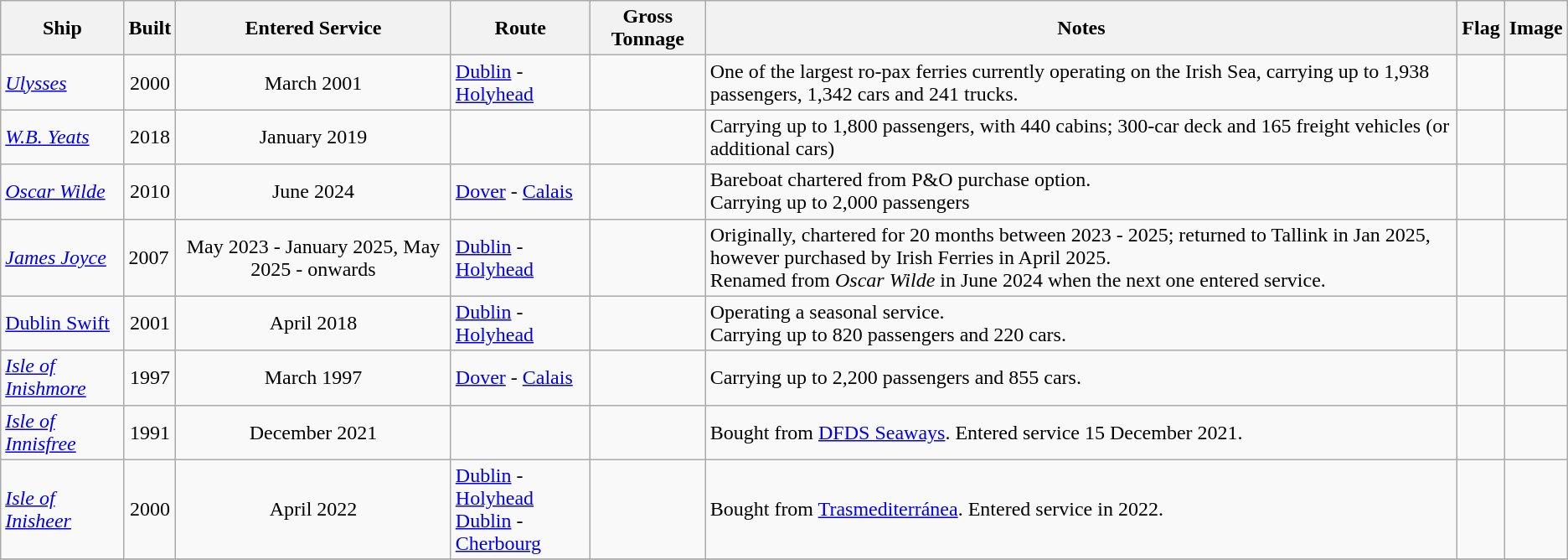<table class="wikitable sortable">
<tr>
<th>Ship</th>
<th>Built</th>
<th>Entered Service</th>
<th>Route</th>
<th>Gross Tonnage</th>
<th>Notes</th>
<th>Flag</th>
<th>Image</th>
</tr>
<tr>
<td><em><a href='#'>Ulysses</a></em></td>
<td align="Center">2000</td>
<td align="Center">March 2001</td>
<td><a href='#'>Dublin</a> - <a href='#'>Holyhead</a></td>
<td></td>
<td>One of the largest ro-pax ferries currently operating on the Irish Sea, carrying up to 1,938 passengers, 1,342 cars and 241 trucks.</td>
<td></td>
<td></td>
</tr>
<tr>
<td><em><a href='#'>W.B. Yeats</a></em></td>
<td align="Center">2018</td>
<td align="Center">January 2019</td>
<td></td>
<td></td>
<td>Carrying up to 1,800 passengers, with 440 cabins; 300-car deck and 165 freight vehicles (or additional cars)</td>
<td></td>
<td></td>
</tr>
<tr>
<td><em><a href='#'>Oscar Wilde</a> </em></td>
<td align="Center">2010</td>
<td align="Center">June 2024</td>
<td><a href='#'>Dover</a> - <a href='#'>Calais</a></td>
<td></td>
<td>Bareboat chartered from P&O purchase option.<br>Carrying up to 2,000 passengers</td>
<td></td>
<td></td>
</tr>
<tr>
<td><em><a href='#'>James Joyce</a> </em></td>
<td>2007</td>
<td align="Center">May 2023 - January 2025, May 2025 - onwards</td>
<td><a href='#'>Dublin</a> - <a href='#'>Holyhead</a><br></td>
<td align="Center"></td>
<td>Originally, chartered for 20 months between 2023 - 2025; returned to Tallink in Jan 2025, however purchased by Irish Ferries in April 2025.<br>Renamed from <em>Oscar Wilde</em> in June 2024 when the next one entered service.</td>
<td></td>
<td><br></td>
</tr>
<tr>
<td><em><a href='#'></em>Dublin Swift<em></a></em></td>
<td align="Center">2001</td>
<td align="Center">April 2018</td>
<td><a href='#'>Dublin</a> - <a href='#'>Holyhead</a></td>
<td></td>
<td>Operating a seasonal service.<br>Carrying up to 820 passengers and 220 cars.</td>
<td></td>
<td></td>
</tr>
<tr>
<td><em><a href='#'>Isle of Inishmore</a></em></td>
<td align="Center">1997</td>
<td align="Center">March 1997</td>
<td><a href='#'>Dover</a> - <a href='#'>Calais</a></td>
<td></td>
<td>Carrying up to 2,200 passengers and 855 cars.</td>
<td></td>
<td></td>
</tr>
<tr>
<td><em><a href='#'>Isle of Innisfree</a> </em></td>
<td align="Center">1991</td>
<td align="Center">December 2021</td>
<td></td>
<td></td>
<td>Bought from <a href='#'>DFDS Seaways</a>. Entered service 15 December 2021.</td>
<td></td>
<td></td>
</tr>
<tr>
<td><em><a href='#'>Isle of Inisheer</a></em></td>
<td align="Center">2000</td>
<td align="Center">April 2022</td>
<td><a href='#'>Dublin</a> - <a href='#'>Holyhead</a><br><a href='#'>Dublin</a> -  <a href='#'>Cherbourg</a></td>
<td></td>
<td>Bought from <a href='#'>Trasmediterránea</a>. Entered service in 2022.</td>
<td></td>
<td></td>
</tr>
<tr>
</tr>
</table>
